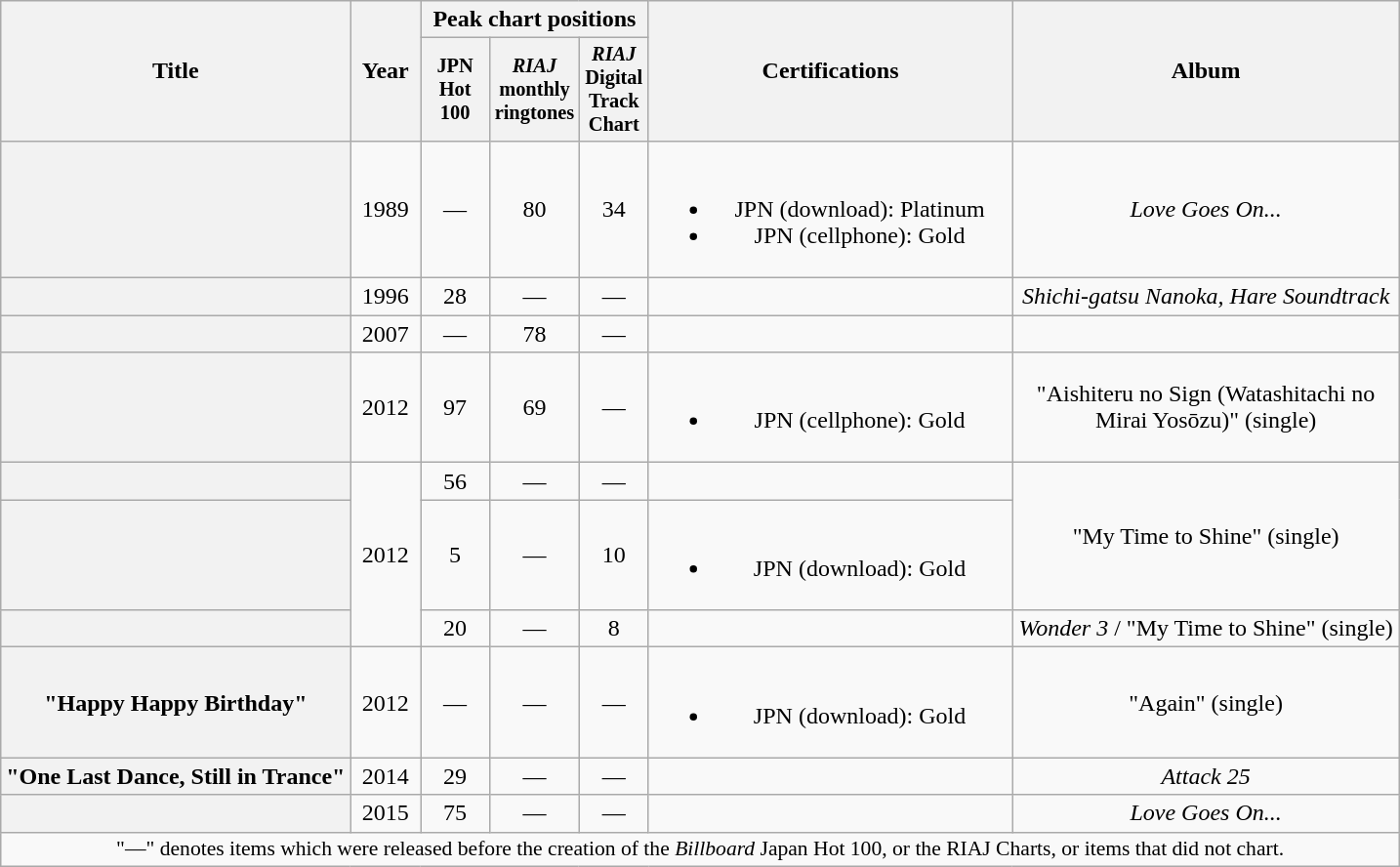<table class="wikitable plainrowheaders" style="text-align:center;">
<tr>
<th scope="col" rowspan="2" style="width:25%;">Title</th>
<th scope="col" rowspan="2" style="width:5%;">Year</th>
<th scope="col" colspan="3">Peak chart positions</th>
<th scope="col" rowspan="2" style="width:15em;">Certifications</th>
<th scope="col" rowspan="2" style="width:16em;">Album</th>
</tr>
<tr>
<th style="width:3em;font-size:85%">JPN Hot 100<br></th>
<th style="width:3em;font-size:85%"><em>RIAJ</em><br>monthly<br>ringtones<br></th>
<th style="width:3em;font-size:85%"><em>RIAJ</em><br>Digital<br>Track<br>Chart<br></th>
</tr>
<tr>
<th scope="row"></th>
<td>1989</td>
<td>—</td>
<td>80</td>
<td>34</td>
<td><br><ul><li>JPN <span>(download)</span>: Platinum</li><li>JPN <span>(cellphone)</span>: Gold</li></ul></td>
<td><em>Love Goes On...</em></td>
</tr>
<tr>
<th scope="row"></th>
<td>1996</td>
<td>28</td>
<td>—</td>
<td>—</td>
<td></td>
<td><em>Shichi-gatsu Nanoka, Hare Soundtrack</em></td>
</tr>
<tr>
<th scope="row"></th>
<td>2007</td>
<td>—</td>
<td>78</td>
<td>—</td>
<td></td>
<td></td>
</tr>
<tr>
<th scope="row"></th>
<td>2012</td>
<td>97</td>
<td>69</td>
<td>—</td>
<td><br><ul><li>JPN <span>(cellphone)</span>: Gold</li></ul></td>
<td>"Aishiteru no Sign (Watashitachi no Mirai Yosōzu)" (single)</td>
</tr>
<tr>
<th scope="row"></th>
<td rowspan="3">2012</td>
<td>56</td>
<td>—</td>
<td>—</td>
<td></td>
<td rowspan="2">"My Time to Shine" (single)</td>
</tr>
<tr>
<th scope="row"></th>
<td>5</td>
<td>—</td>
<td>10</td>
<td><br><ul><li>JPN <span>(download)</span>: Gold</li></ul></td>
</tr>
<tr>
<th scope="row"></th>
<td>20</td>
<td>—</td>
<td>8</td>
<td></td>
<td><em>Wonder 3</em> / "My Time to Shine" (single)</td>
</tr>
<tr>
<th scope="row">"Happy Happy Birthday"</th>
<td>2012</td>
<td>—</td>
<td>—</td>
<td>—</td>
<td><br><ul><li>JPN <span>(download)</span>: Gold</li></ul></td>
<td>"Again" (single)</td>
</tr>
<tr>
<th scope="row">"One Last Dance, Still in Trance"</th>
<td>2014</td>
<td>29</td>
<td>—</td>
<td>—</td>
<td></td>
<td><em>Attack 25</em></td>
</tr>
<tr>
<th scope="row"></th>
<td>2015</td>
<td>75</td>
<td>—</td>
<td>—</td>
<td></td>
<td><em>Love Goes On...</em></td>
</tr>
<tr>
<td colspan="8" align="center" style="font-size:90%;">"—" denotes items which were released before the creation of the <em>Billboard</em> Japan Hot 100, or the RIAJ Charts, or items that did not chart.</td>
</tr>
</table>
